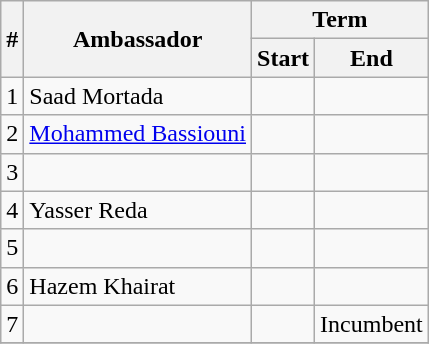<table class="wikitable" border="1">
<tr>
<th rowspan=2>#</th>
<th rowspan=2>Ambassador</th>
<th colspan=2>Term</th>
</tr>
<tr>
<th>Start</th>
<th>End</th>
</tr>
<tr>
<td>1</td>
<td>Saad Mortada</td>
<td></td>
<td></td>
</tr>
<tr>
<td>2</td>
<td><a href='#'>Mohammed Bassiouni</a></td>
<td></td>
<td></td>
</tr>
<tr>
<td>3</td>
<td></td>
<td></td>
<td></td>
</tr>
<tr>
<td>4</td>
<td>Yasser Reda</td>
<td></td>
<td></td>
</tr>
<tr>
<td>5</td>
<td></td>
<td></td>
<td></td>
</tr>
<tr>
<td>6</td>
<td>Hazem Khairat</td>
<td></td>
<td></td>
</tr>
<tr>
<td>7</td>
<td></td>
<td></td>
<td>Incumbent</td>
</tr>
<tr>
</tr>
</table>
